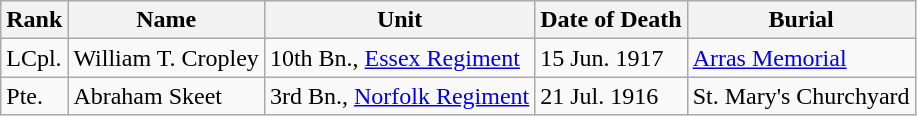<table class="wikitable">
<tr>
<th>Rank</th>
<th>Name</th>
<th>Unit</th>
<th>Date of Death</th>
<th>Burial</th>
</tr>
<tr>
<td>LCpl.</td>
<td>William T. Cropley</td>
<td>10th Bn., <a href='#'>Essex Regiment</a></td>
<td>15 Jun. 1917</td>
<td><a href='#'>Arras Memorial</a></td>
</tr>
<tr>
<td>Pte.</td>
<td>Abraham Skeet</td>
<td>3rd Bn., <a href='#'>Norfolk Regiment</a></td>
<td>21 Jul. 1916</td>
<td>St. Mary's Churchyard</td>
</tr>
</table>
